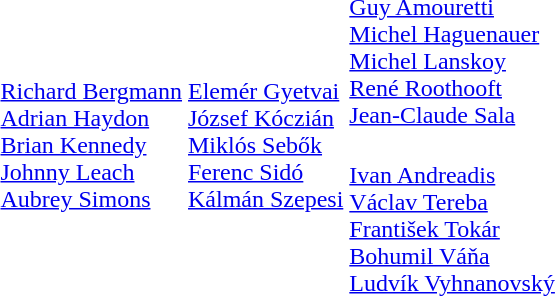<table>
<tr>
<td rowspan=2></td>
<td rowspan=2><br><a href='#'>Richard Bergmann</a><br><a href='#'>Adrian Haydon</a><br><a href='#'>Brian Kennedy</a><br><a href='#'>Johnny Leach</a><br><a href='#'>Aubrey Simons</a></td>
<td rowspan=2><br><a href='#'>Elemér Gyetvai</a><br><a href='#'>József Kóczián</a><br><a href='#'>Miklós Sebők</a><br><a href='#'>Ferenc Sidó</a><br><a href='#'>Kálmán Szepesi</a></td>
<td><br><a href='#'>Guy Amouretti</a><br><a href='#'>Michel Haguenauer</a><br><a href='#'>Michel Lanskoy</a><br><a href='#'>René Roothooft</a><br><a href='#'>Jean-Claude Sala</a></td>
</tr>
<tr>
<td><br><a href='#'>Ivan Andreadis</a><br><a href='#'>Václav Tereba</a><br><a href='#'>František Tokár</a><br><a href='#'>Bohumil Váňa</a><br><a href='#'>Ludvík Vyhnanovský</a></td>
</tr>
<tr>
</tr>
</table>
